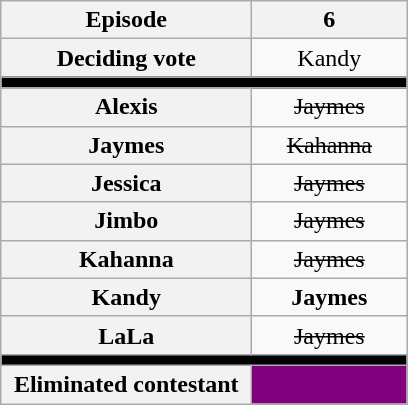<table class="wikitable" style="text-align:center;">
<tr>
<th scope="col" style="width:10em;">Episode</th>
<th scope="col" style="width:6em;">6</th>
</tr>
<tr>
<th scope="row" style="width:9em;"><strong>Deciding vote</strong></th>
<td>Kandy</td>
</tr>
<tr>
<td colspan="2" style="background:black;"></td>
</tr>
<tr>
<th scope="row">Alexis</th>
<td><s>Jaymes</s></td>
</tr>
<tr>
<th scope="row">Jaymes</th>
<td><s>Kahanna</s></td>
</tr>
<tr>
<th scope="row">Jessica</th>
<td><s>Jaymes</s></td>
</tr>
<tr>
<th scope="row">Jimbo</th>
<td><s>Jaymes</s></td>
</tr>
<tr>
<th scope="row">Kahanna</th>
<td><s>Jaymes</s></td>
</tr>
<tr>
<th scope="row">Kandy</th>
<td><strong>Jaymes</strong></td>
</tr>
<tr>
<th scope="row">LaLa</th>
<td><s>Jaymes</s></td>
</tr>
<tr>
<td colspan="2" style="background:black;"></td>
</tr>
<tr>
<th scope="row"><strong>Eliminated contestant</strong></th>
<td style="background:purple;"><strong></strong></td>
</tr>
</table>
